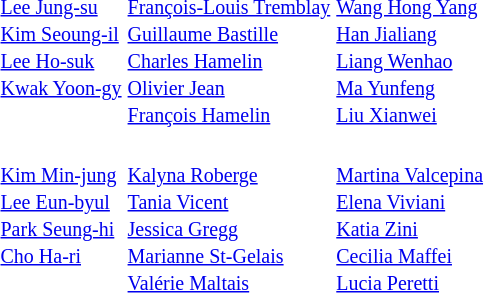<table>
<tr>
<th scope=row style="text-align:left"></th>
<td valign="top"><strong></strong><br><small><a href='#'>Lee Jung-su</a><br><a href='#'>Kim Seoung-il</a><br><a href='#'>Lee Ho-suk</a><br><a href='#'>Kwak Yoon-gy</a></small></td>
<td valign="top"><strong></strong><br><small><a href='#'>François-Louis Tremblay</a><br><a href='#'>Guillaume Bastille</a><br><a href='#'>Charles Hamelin</a><br><a href='#'>Olivier Jean</a><br><a href='#'>François Hamelin</a></small></td>
<td valign="top"><strong></strong><br><small><a href='#'>Wang Hong Yang</a><br><a href='#'>Han Jialiang</a><br><a href='#'>Liang Wenhao</a><br><a href='#'>Ma Yunfeng</a><br><a href='#'>Liu Xianwei</a></small></td>
</tr>
<tr>
<th scope=row style="text-align:left"></th>
<td valign="top"><strong></strong><br><small><a href='#'>Kim Min-jung</a><br><a href='#'>Lee Eun-byul</a><br><a href='#'>Park Seung-hi</a><br><a href='#'>Cho Ha-ri</a></small></td>
<td valign="top"><strong></strong><br><small><a href='#'>Kalyna Roberge</a><br><a href='#'>Tania Vicent</a><br><a href='#'>Jessica Gregg</a><br><a href='#'>Marianne St-Gelais</a><br><a href='#'>Valérie Maltais</a></small></td>
<td valign="top"><strong></strong><br><small><a href='#'>Martina Valcepina</a><br><a href='#'>Elena Viviani</a><br><a href='#'>Katia Zini</a><br><a href='#'>Cecilia Maffei</a><br><a href='#'>Lucia Peretti</a></small></td>
</tr>
</table>
